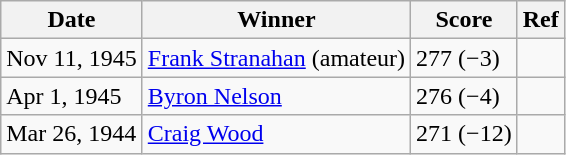<table class=wikitable>
<tr>
<th>Date</th>
<th>Winner</th>
<th>Score</th>
<th>Ref</th>
</tr>
<tr>
<td>Nov 11, 1945</td>
<td><a href='#'>Frank Stranahan</a> (amateur)</td>
<td>277 (−3)</td>
<td></td>
</tr>
<tr>
<td>Apr 1, 1945</td>
<td><a href='#'>Byron Nelson</a></td>
<td>276 (−4)</td>
<td></td>
</tr>
<tr>
<td>Mar 26, 1944</td>
<td><a href='#'>Craig Wood</a></td>
<td>271 (−12)</td>
<td></td>
</tr>
</table>
